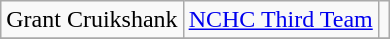<table class="wikitable">
<tr>
<td>Grant Cruikshank</td>
<td><a href='#'>NCHC Third Team</a></td>
<td></td>
</tr>
<tr>
</tr>
</table>
